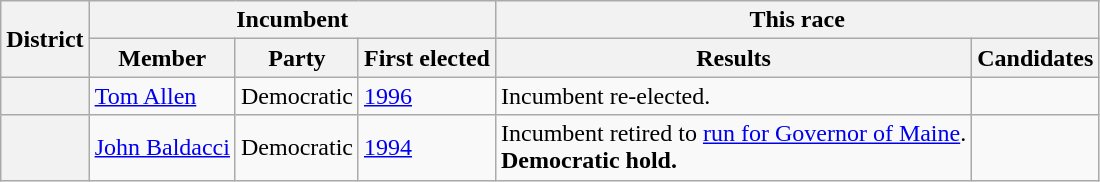<table class=wikitable>
<tr>
<th rowspan=2>District</th>
<th colspan=3>Incumbent</th>
<th colspan=2>This race</th>
</tr>
<tr>
<th>Member</th>
<th>Party</th>
<th>First elected</th>
<th>Results</th>
<th>Candidates</th>
</tr>
<tr>
<th></th>
<td><a href='#'>Tom Allen</a></td>
<td>Democratic</td>
<td><a href='#'>1996</a></td>
<td>Incumbent re-elected.</td>
<td nowrap></td>
</tr>
<tr>
<th></th>
<td><a href='#'>John Baldacci</a></td>
<td>Democratic</td>
<td><a href='#'>1994</a></td>
<td>Incumbent retired to <a href='#'>run for Governor of Maine</a>.<br><strong>Democratic hold.</strong></td>
<td nowrap></td>
</tr>
</table>
